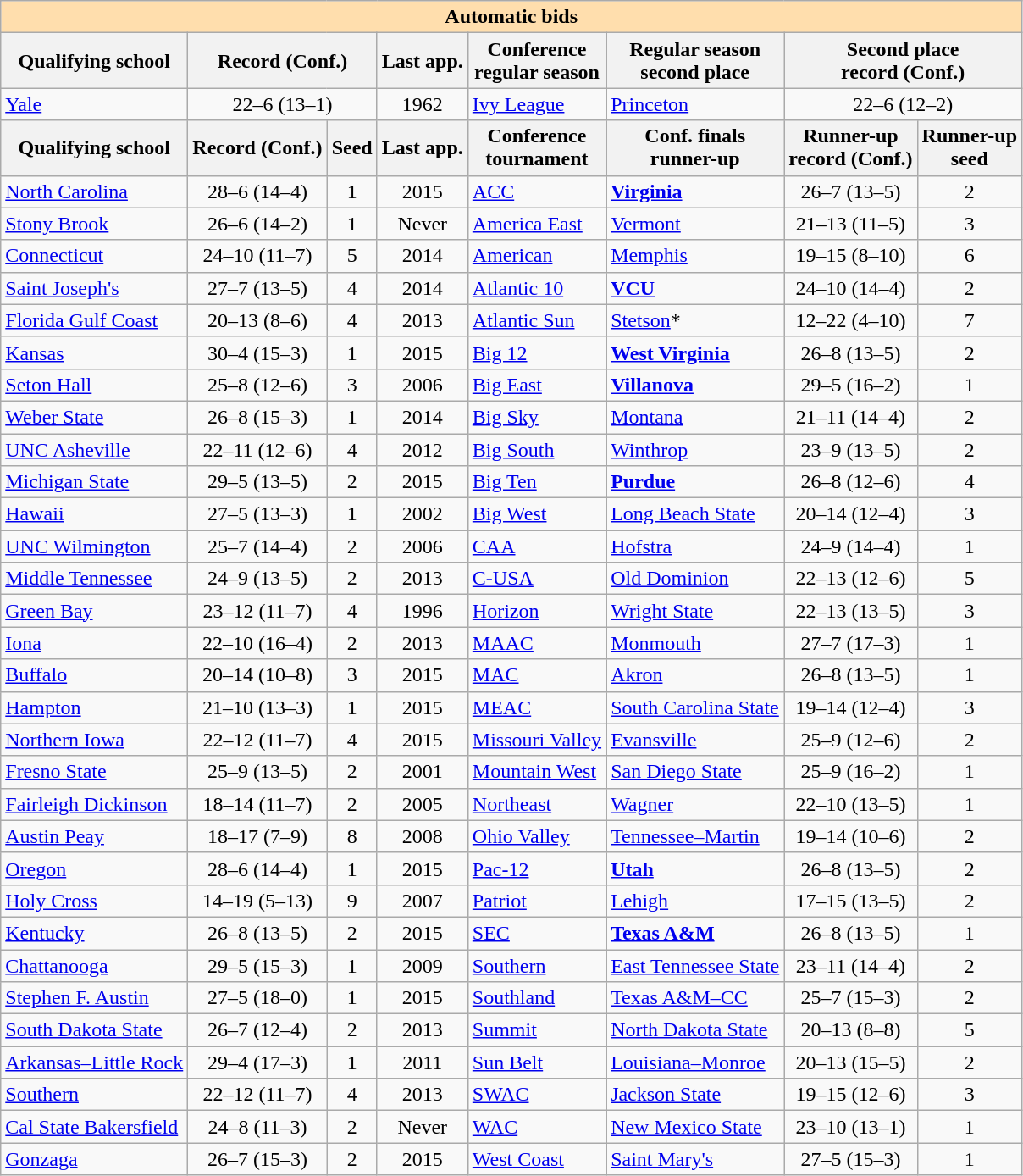<table class="wikitable">
<tr>
<th colspan="10" style="background:#ffdead;">Automatic bids</th>
</tr>
<tr>
<th>Qualifying school</th>
<th colspan="2">Record (Conf.)</th>
<th>Last app.</th>
<th>Conference<br>regular season</th>
<th>Regular season<br>second place</th>
<th colspan="2">Second place<br>record (Conf.)</th>
</tr>
<tr>
<td><a href='#'>Yale</a></td>
<td colspan="2" align=center>22–6 (13–1)</td>
<td align=center>1962</td>
<td><a href='#'>Ivy League</a></td>
<td><a href='#'>Princeton</a></td>
<td colspan="2" align=center>22–6 (12–2)</td>
</tr>
<tr>
<th>Qualifying school</th>
<th>Record (Conf.)</th>
<th>Seed</th>
<th>Last app.</th>
<th>Conference<br>tournament</th>
<th>Conf. finals<br>runner-up</th>
<th>Runner-up<br>record (Conf.)</th>
<th>Runner-up<br>seed</th>
</tr>
<tr>
<td><a href='#'>North Carolina</a></td>
<td align=center>28–6 (14–4)</td>
<td align=center>1</td>
<td align=center>2015</td>
<td><a href='#'>ACC</a></td>
<td><strong><a href='#'>Virginia</a></strong></td>
<td align=center>26–7 (13–5)</td>
<td align=center>2</td>
</tr>
<tr>
<td><a href='#'>Stony Brook</a></td>
<td align=center>26–6 (14–2)</td>
<td align=center>1</td>
<td align=center>Never</td>
<td><a href='#'>America East</a></td>
<td><a href='#'>Vermont</a></td>
<td align=center>21–13 (11–5)</td>
<td align=center>3</td>
</tr>
<tr>
<td><a href='#'>Connecticut</a></td>
<td align=center>24–10 (11–7)</td>
<td align=center>5</td>
<td align=center>2014</td>
<td><a href='#'>American</a></td>
<td><a href='#'>Memphis</a></td>
<td align=center>19–15 (8–10)</td>
<td align=center>6</td>
</tr>
<tr>
<td><a href='#'>Saint Joseph's</a></td>
<td align=center>27–7 (13–5)</td>
<td align=center>4</td>
<td align=center>2014</td>
<td><a href='#'>Atlantic 10</a></td>
<td><strong><a href='#'>VCU</a></strong></td>
<td align=center>24–10 (14–4)</td>
<td align=center>2</td>
</tr>
<tr>
<td><a href='#'>Florida Gulf Coast</a></td>
<td align=center>20–13 (8–6)</td>
<td align=center>4</td>
<td align=center>2013</td>
<td><a href='#'>Atlantic Sun</a></td>
<td><a href='#'>Stetson</a>*</td>
<td align=center>12–22 (4–10)</td>
<td align=center>7</td>
</tr>
<tr>
<td><a href='#'>Kansas</a></td>
<td align=center>30–4 (15–3)</td>
<td align=center>1</td>
<td align=center>2015</td>
<td><a href='#'>Big 12</a></td>
<td><strong><a href='#'>West Virginia</a></strong></td>
<td align=center>26–8 (13–5)</td>
<td align=center>2</td>
</tr>
<tr>
<td><a href='#'>Seton Hall</a></td>
<td align=center>25–8 (12–6)</td>
<td align=center>3</td>
<td align=center>2006</td>
<td><a href='#'>Big East</a></td>
<td><strong><a href='#'>Villanova</a></strong></td>
<td align=center>29–5 (16–2)</td>
<td align=center>1</td>
</tr>
<tr>
<td><a href='#'>Weber State</a></td>
<td align=center>26–8 (15–3)</td>
<td align=center>1</td>
<td align=center>2014</td>
<td><a href='#'>Big Sky</a></td>
<td><a href='#'>Montana</a></td>
<td align=center>21–11 (14–4)</td>
<td align=center>2</td>
</tr>
<tr>
<td><a href='#'>UNC Asheville</a></td>
<td align=center>22–11 (12–6)</td>
<td align=center>4</td>
<td align=center>2012</td>
<td><a href='#'>Big South</a></td>
<td><a href='#'>Winthrop</a></td>
<td align=center>23–9 (13–5)</td>
<td align=center>2</td>
</tr>
<tr>
<td><a href='#'>Michigan State</a></td>
<td align=center>29–5 (13–5)</td>
<td align=center>2</td>
<td align=center>2015</td>
<td><a href='#'>Big Ten</a></td>
<td><strong><a href='#'>Purdue</a></strong></td>
<td align=center>26–8 (12–6)</td>
<td align=center>4</td>
</tr>
<tr>
<td><a href='#'>Hawaii</a></td>
<td align=center>27–5 (13–3)</td>
<td align=center>1</td>
<td align=center>2002</td>
<td><a href='#'>Big West</a></td>
<td><a href='#'>Long Beach State</a></td>
<td align=center>20–14 (12–4)</td>
<td align=center>3</td>
</tr>
<tr>
<td><a href='#'>UNC Wilmington</a></td>
<td align=center>25–7 (14–4)</td>
<td align=center>2</td>
<td align=center>2006</td>
<td><a href='#'>CAA</a></td>
<td><a href='#'>Hofstra</a></td>
<td align=center>24–9 (14–4)</td>
<td align=center>1</td>
</tr>
<tr>
<td><a href='#'>Middle Tennessee</a></td>
<td align=center>24–9 (13–5)</td>
<td align=center>2</td>
<td align=center>2013</td>
<td><a href='#'>C-USA</a></td>
<td><a href='#'>Old Dominion</a></td>
<td align=center>22–13 (12–6)</td>
<td align=center>5</td>
</tr>
<tr>
<td><a href='#'>Green Bay</a></td>
<td align=center>23–12 (11–7)</td>
<td align=center>4</td>
<td align=center>1996</td>
<td><a href='#'>Horizon</a></td>
<td><a href='#'>Wright State</a></td>
<td align=center>22–13 (13–5)</td>
<td align=center>3</td>
</tr>
<tr>
<td><a href='#'>Iona</a></td>
<td align=center>22–10 (16–4)</td>
<td align=center>2</td>
<td align=center>2013</td>
<td><a href='#'>MAAC</a></td>
<td><a href='#'>Monmouth</a></td>
<td align=center>27–7 (17–3)</td>
<td align=center>1</td>
</tr>
<tr>
<td><a href='#'>Buffalo</a></td>
<td align=center>20–14 (10–8)</td>
<td align=center>3</td>
<td align=center>2015</td>
<td><a href='#'>MAC</a></td>
<td><a href='#'>Akron</a></td>
<td align=center>26–8 (13–5)</td>
<td align=center>1</td>
</tr>
<tr>
<td><a href='#'>Hampton</a></td>
<td align=center>21–10 (13–3)</td>
<td align=center>1</td>
<td align=center>2015</td>
<td><a href='#'>MEAC</a></td>
<td><a href='#'>South Carolina State</a></td>
<td align=center>19–14 (12–4)</td>
<td align=center>3</td>
</tr>
<tr>
<td><a href='#'>Northern Iowa</a></td>
<td align=center>22–12 (11–7)</td>
<td align=center>4</td>
<td align=center>2015</td>
<td><a href='#'>Missouri Valley</a></td>
<td><a href='#'>Evansville</a></td>
<td align=center>25–9 (12–6)</td>
<td align=center>2</td>
</tr>
<tr>
<td><a href='#'>Fresno State</a></td>
<td align=center>25–9 (13–5)</td>
<td align=center>2</td>
<td align=center>2001</td>
<td><a href='#'>Mountain West</a></td>
<td><a href='#'>San Diego State</a></td>
<td align=center>25–9 (16–2)</td>
<td align=center>1</td>
</tr>
<tr>
<td><a href='#'>Fairleigh Dickinson</a></td>
<td align=center>18–14 (11–7)</td>
<td align=center>2</td>
<td align=center>2005</td>
<td><a href='#'>Northeast</a></td>
<td><a href='#'>Wagner</a></td>
<td align=center>22–10 (13–5)</td>
<td align=center>1</td>
</tr>
<tr>
<td><a href='#'>Austin Peay</a></td>
<td align=center>18–17 (7–9)</td>
<td align=center>8</td>
<td align=center>2008</td>
<td><a href='#'>Ohio Valley</a></td>
<td><a href='#'>Tennessee–Martin</a></td>
<td align=center>19–14 (10–6)</td>
<td align=center>2</td>
</tr>
<tr>
<td><a href='#'>Oregon</a></td>
<td align=center>28–6 (14–4)</td>
<td align=center>1</td>
<td align=center>2015</td>
<td><a href='#'>Pac-12</a></td>
<td><strong><a href='#'>Utah</a></strong></td>
<td align=center>26–8 (13–5)</td>
<td align=center>2</td>
</tr>
<tr>
<td><a href='#'>Holy Cross</a></td>
<td align=center>14–19 (5–13)</td>
<td align=center>9</td>
<td align=center>2007</td>
<td><a href='#'>Patriot</a></td>
<td><a href='#'>Lehigh</a></td>
<td align=center>17–15 (13–5)</td>
<td align=center>2</td>
</tr>
<tr>
<td><a href='#'>Kentucky</a></td>
<td align=center>26–8 (13–5)</td>
<td align=center>2</td>
<td align=center>2015</td>
<td><a href='#'>SEC</a></td>
<td><strong><a href='#'>Texas A&M</a></strong></td>
<td align=center>26–8 (13–5)</td>
<td align=center>1</td>
</tr>
<tr>
<td><a href='#'>Chattanooga</a></td>
<td align=center>29–5 (15–3)</td>
<td align=center>1</td>
<td align=center>2009</td>
<td><a href='#'>Southern</a></td>
<td><a href='#'>East Tennessee State</a></td>
<td align=center>23–11 (14–4)</td>
<td align=center>2</td>
</tr>
<tr>
<td><a href='#'>Stephen F. Austin</a></td>
<td align=center>27–5 (18–0)</td>
<td align=center>1</td>
<td align=center>2015</td>
<td><a href='#'>Southland</a></td>
<td><a href='#'>Texas A&M–CC</a></td>
<td align=center>25–7 (15–3)</td>
<td align=center>2</td>
</tr>
<tr>
<td><a href='#'>South Dakota State</a></td>
<td align=center>26–7 (12–4)</td>
<td align=center>2</td>
<td align=center>2013</td>
<td><a href='#'>Summit</a></td>
<td><a href='#'>North Dakota State</a></td>
<td align=center>20–13 (8–8)</td>
<td align=center>5</td>
</tr>
<tr>
<td><a href='#'>Arkansas–Little Rock</a></td>
<td align=center>29–4 (17–3)</td>
<td align=center>1</td>
<td align=center>2011</td>
<td><a href='#'>Sun Belt</a></td>
<td><a href='#'>Louisiana–Monroe</a></td>
<td align=center>20–13 (15–5)</td>
<td align=center>2</td>
</tr>
<tr>
<td><a href='#'>Southern</a></td>
<td align=center>22–12 (11–7)</td>
<td align=center>4</td>
<td align=center>2013</td>
<td><a href='#'>SWAC</a></td>
<td><a href='#'>Jackson State</a></td>
<td align=center>19–15 (12–6)</td>
<td align=center>3</td>
</tr>
<tr>
<td><a href='#'>Cal State Bakersfield</a></td>
<td align=center>24–8 (11–3)</td>
<td align=center>2</td>
<td align=center>Never</td>
<td><a href='#'>WAC</a></td>
<td><a href='#'>New Mexico State</a></td>
<td align=center>23–10 (13–1)</td>
<td align=center>1</td>
</tr>
<tr>
<td><a href='#'>Gonzaga</a></td>
<td align=center>26–7 (15–3)</td>
<td align=center>2</td>
<td align=center>2015</td>
<td><a href='#'>West Coast</a></td>
<td><a href='#'>Saint Mary's</a></td>
<td align=center>27–5 (15–3)</td>
<td align=center>1</td>
</tr>
</table>
